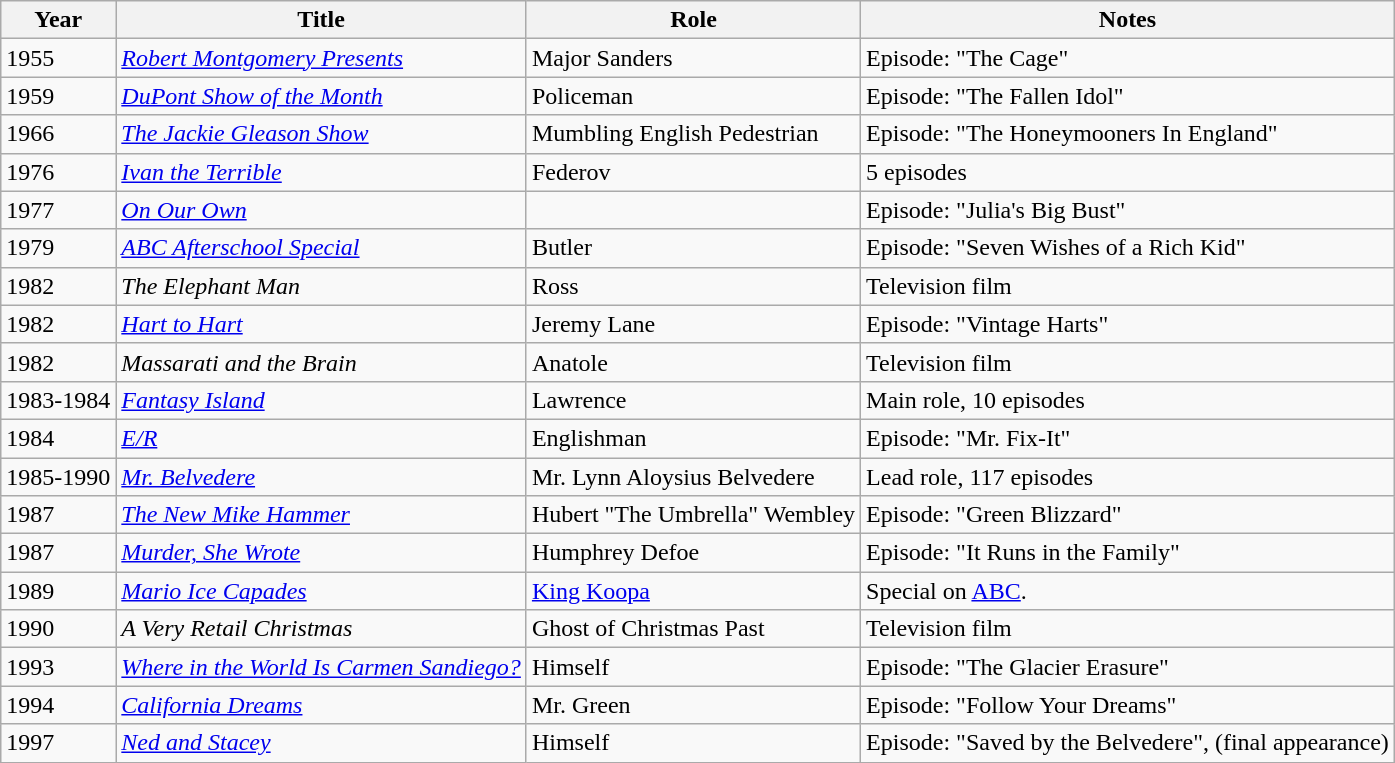<table class="wikitable sortable">
<tr>
<th>Year</th>
<th>Title</th>
<th>Role</th>
<th class="unsortable">Notes</th>
</tr>
<tr>
<td>1955</td>
<td><em><a href='#'>Robert Montgomery Presents</a></em></td>
<td>Major Sanders</td>
<td>Episode: "The Cage"</td>
</tr>
<tr>
<td>1959</td>
<td><em><a href='#'>DuPont Show of the Month</a></em></td>
<td>Policeman</td>
<td>Episode: "The Fallen Idol"</td>
</tr>
<tr>
<td>1966</td>
<td><em><a href='#'>The Jackie Gleason Show</a></em></td>
<td>Mumbling English Pedestrian</td>
<td>Episode: "The Honeymooners In England"</td>
</tr>
<tr>
<td>1976</td>
<td><em><a href='#'>Ivan the Terrible</a></em></td>
<td>Federov</td>
<td>5 episodes</td>
</tr>
<tr>
<td>1977</td>
<td><em><a href='#'>On Our Own</a></em></td>
<td></td>
<td>Episode: "Julia's Big Bust"</td>
</tr>
<tr>
<td>1979</td>
<td><em><a href='#'>ABC Afterschool Special</a></em></td>
<td>Butler</td>
<td>Episode: "Seven Wishes of a Rich Kid"</td>
</tr>
<tr>
<td>1982</td>
<td><em>The Elephant Man</em></td>
<td>Ross</td>
<td>Television film</td>
</tr>
<tr>
<td>1982</td>
<td><em><a href='#'>Hart to Hart</a></em></td>
<td>Jeremy Lane</td>
<td>Episode: "Vintage Harts"</td>
</tr>
<tr>
<td>1982</td>
<td><em>Massarati and the Brain</em></td>
<td>Anatole</td>
<td>Television film</td>
</tr>
<tr>
<td>1983-1984</td>
<td><em><a href='#'>Fantasy Island</a></em></td>
<td>Lawrence</td>
<td>Main role, 10 episodes</td>
</tr>
<tr>
<td>1984</td>
<td><em><a href='#'>E/R</a></em></td>
<td>Englishman</td>
<td>Episode: "Mr. Fix-It"</td>
</tr>
<tr>
<td>1985-1990</td>
<td><em><a href='#'>Mr. Belvedere</a></em></td>
<td>Mr. Lynn Aloysius Belvedere</td>
<td>Lead role, 117 episodes</td>
</tr>
<tr>
<td>1987</td>
<td><em><a href='#'>The New Mike Hammer</a></em></td>
<td>Hubert "The Umbrella" Wembley</td>
<td>Episode: "Green Blizzard"</td>
</tr>
<tr>
<td>1987</td>
<td><em><a href='#'>Murder, She Wrote</a></em></td>
<td>Humphrey Defoe</td>
<td>Episode: "It Runs in the Family"</td>
</tr>
<tr>
<td>1989</td>
<td><em><a href='#'>Mario Ice Capades</a></em></td>
<td><a href='#'>King Koopa</a></td>
<td>Special on <a href='#'>ABC</a>.</td>
</tr>
<tr>
<td>1990</td>
<td><em>A Very Retail Christmas</em></td>
<td>Ghost of Christmas Past</td>
<td>Television film</td>
</tr>
<tr>
<td>1993</td>
<td><em><a href='#'>Where in the World Is Carmen Sandiego?</a></em></td>
<td>Himself</td>
<td>Episode: "The Glacier Erasure"</td>
</tr>
<tr>
<td>1994</td>
<td><em><a href='#'>California Dreams</a></em></td>
<td>Mr. Green</td>
<td>Episode: "Follow Your Dreams"</td>
</tr>
<tr>
<td>1997</td>
<td><em><a href='#'>Ned and Stacey</a></em></td>
<td>Himself</td>
<td>Episode: "Saved by the Belvedere", (final appearance)</td>
</tr>
</table>
